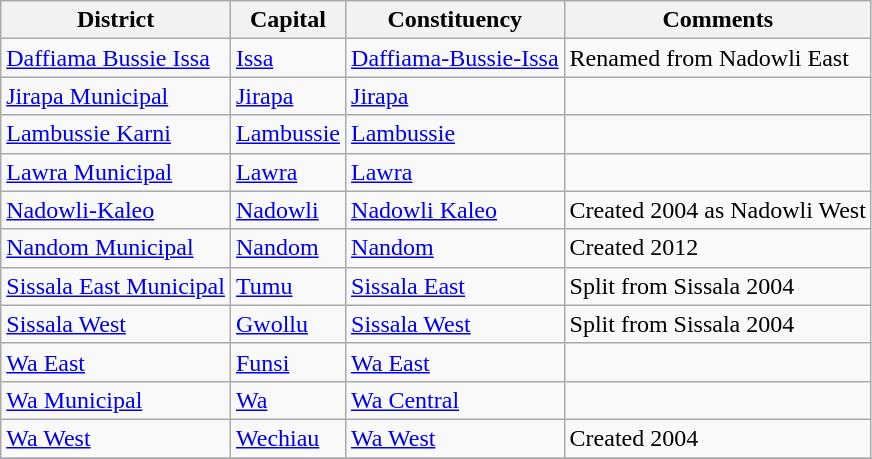<table class="wikitable sortable">
<tr>
<th>District</th>
<th>Capital</th>
<th>Constituency</th>
<th>Comments</th>
</tr>
<tr>
<td><a href='#'>Daffiama Bussie Issa</a></td>
<td><a href='#'>Issa</a></td>
<td><a href='#'>Daffiama-Bussie-Issa</a></td>
<td>Renamed from Nadowli East</td>
</tr>
<tr>
<td><a href='#'>Jirapa Municipal</a></td>
<td><a href='#'>Jirapa</a></td>
<td><a href='#'>Jirapa</a></td>
<td></td>
</tr>
<tr>
<td><a href='#'>Lambussie Karni</a></td>
<td><a href='#'>Lambussie</a></td>
<td><a href='#'>Lambussie</a></td>
<td></td>
</tr>
<tr>
<td><a href='#'>Lawra Municipal</a></td>
<td><a href='#'>Lawra</a></td>
<td><a href='#'>Lawra</a></td>
<td></td>
</tr>
<tr>
<td><a href='#'>Nadowli-Kaleo</a></td>
<td><a href='#'>Nadowli</a></td>
<td><a href='#'>Nadowli Kaleo</a></td>
<td>Created 2004 as Nadowli West</td>
</tr>
<tr>
<td><a href='#'>Nandom Municipal</a></td>
<td><a href='#'>Nandom</a></td>
<td><a href='#'>Nandom</a></td>
<td>Created 2012</td>
</tr>
<tr>
<td><a href='#'>Sissala East Municipal</a></td>
<td><a href='#'>Tumu</a></td>
<td><a href='#'>Sissala East</a></td>
<td>Split from Sissala 2004</td>
</tr>
<tr>
<td><a href='#'>Sissala West</a></td>
<td><a href='#'>Gwollu</a></td>
<td><a href='#'>Sissala West</a></td>
<td>Split from Sissala 2004</td>
</tr>
<tr>
<td><a href='#'>Wa East</a></td>
<td><a href='#'>Funsi</a></td>
<td><a href='#'>Wa East</a></td>
<td></td>
</tr>
<tr>
<td><a href='#'>Wa Municipal</a></td>
<td><a href='#'>Wa</a></td>
<td><a href='#'>Wa Central</a></td>
<td></td>
</tr>
<tr>
<td><a href='#'>Wa West</a></td>
<td><a href='#'>Wechiau</a></td>
<td><a href='#'>Wa West</a></td>
<td>Created 2004</td>
</tr>
<tr>
</tr>
</table>
